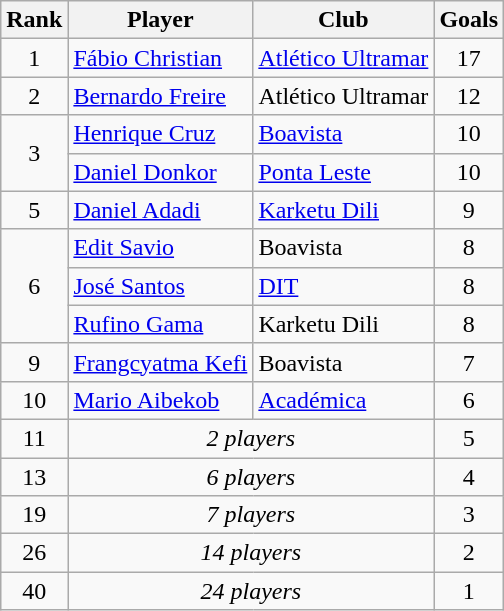<table class="wikitable" style="text-align:center">
<tr>
<th>Rank</th>
<th>Player</th>
<th>Club</th>
<th>Goals</th>
</tr>
<tr>
<td rowspan=1>1</td>
<td align="left"> <a href='#'>Fábio Christian</a></td>
<td align="left"><a href='#'>Atlético Ultramar</a></td>
<td>17</td>
</tr>
<tr>
<td rowspan=1>2</td>
<td align="left"> <a href='#'>Bernardo Freire</a></td>
<td align="left">Atlético Ultramar</td>
<td>12</td>
</tr>
<tr>
<td rowspan=2>3</td>
<td align="left"> <a href='#'>Henrique Cruz</a></td>
<td align="left"><a href='#'>Boavista</a></td>
<td>10</td>
</tr>
<tr>
<td align="left"> <a href='#'>Daniel Donkor</a></td>
<td align="left"><a href='#'>Ponta Leste</a></td>
<td>10</td>
</tr>
<tr>
<td rowspan=1>5</td>
<td align="left"> <a href='#'>Daniel Adadi</a></td>
<td align="left"><a href='#'>Karketu Dili</a></td>
<td>9</td>
</tr>
<tr>
<td rowspan=3>6</td>
<td align="left"> <a href='#'>Edit Savio</a></td>
<td align="left">Boavista</td>
<td>8</td>
</tr>
<tr>
<td align="left"> <a href='#'>José Santos</a></td>
<td align="left"><a href='#'>DIT</a></td>
<td>8</td>
</tr>
<tr>
<td align="left"> <a href='#'>Rufino Gama</a></td>
<td align="left">Karketu Dili</td>
<td>8</td>
</tr>
<tr>
<td rowspan=1>9</td>
<td align="left"> <a href='#'>Frangcyatma Kefi</a></td>
<td align="left">Boavista</td>
<td>7</td>
</tr>
<tr>
<td rowspan=1>10</td>
<td align="left"> <a href='#'>Mario Aibekob</a></td>
<td align="left"><a href='#'>Académica</a></td>
<td>6</td>
</tr>
<tr>
<td>11</td>
<td colspan=2><em>2 players</em></td>
<td>5</td>
</tr>
<tr>
<td>13</td>
<td colspan=2><em>6 players</em></td>
<td>4</td>
</tr>
<tr>
<td>19</td>
<td colspan=2><em>7 players</em></td>
<td>3</td>
</tr>
<tr>
<td>26</td>
<td colspan=2><em>14 players</em></td>
<td>2</td>
</tr>
<tr>
<td>40</td>
<td colspan=2><em>24 players</em></td>
<td>1</td>
</tr>
</table>
